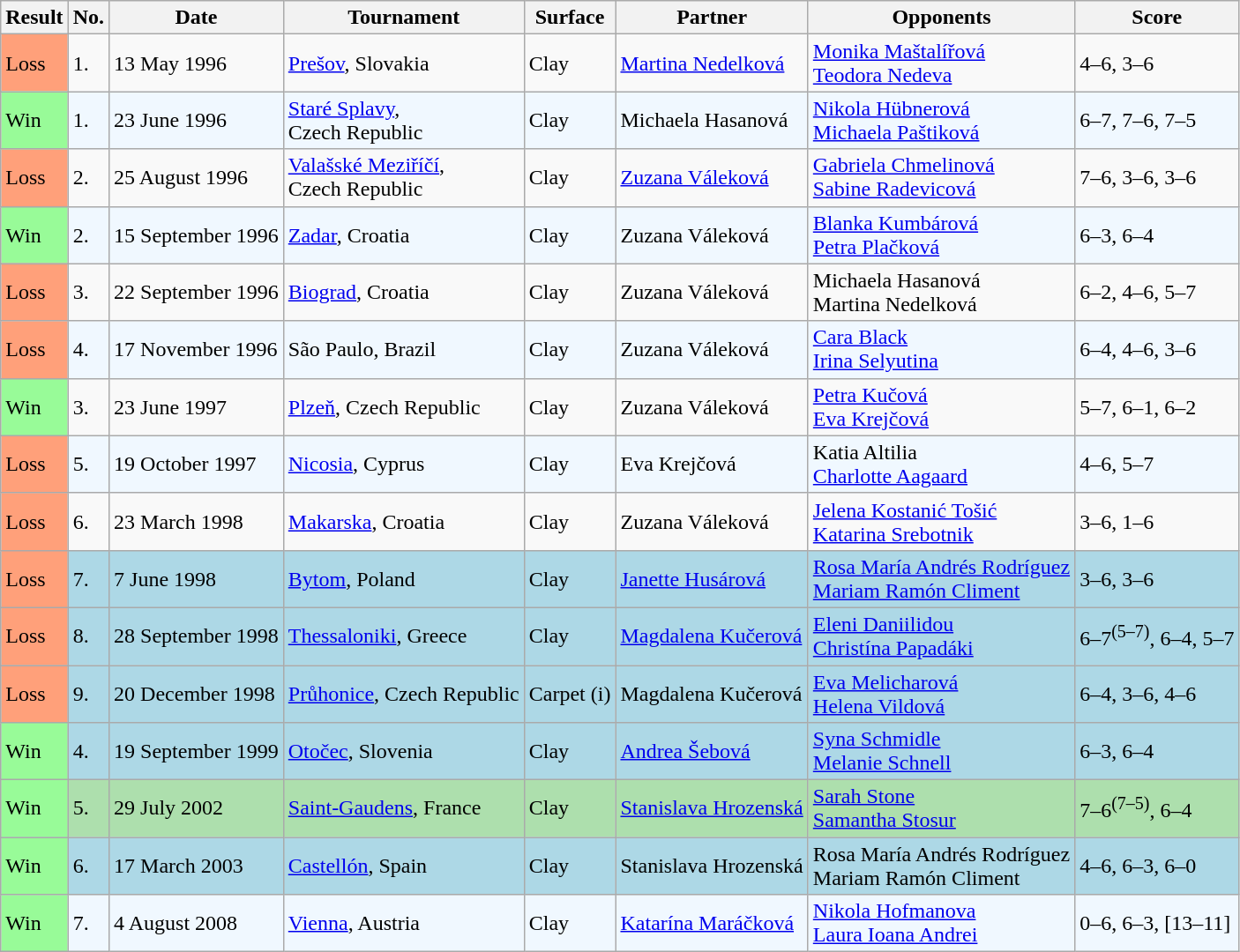<table class="sortable wikitable">
<tr>
<th>Result</th>
<th class="unsortable">No.</th>
<th>Date</th>
<th>Tournament</th>
<th>Surface</th>
<th>Partner</th>
<th>Opponents</th>
<th class="unsortable">Score</th>
</tr>
<tr>
<td style="background:#ffa07a;">Loss</td>
<td>1.</td>
<td>13 May 1996</td>
<td><a href='#'>Prešov</a>, Slovakia</td>
<td>Clay</td>
<td> <a href='#'>Martina Nedelková</a></td>
<td> <a href='#'>Monika Maštalířová</a> <br>  <a href='#'>Teodora Nedeva</a></td>
<td>4–6, 3–6</td>
</tr>
<tr style="background:#f0f8ff;">
<td style="background:#98fb98;">Win</td>
<td>1.</td>
<td>23 June 1996</td>
<td><a href='#'>Staré Splavy</a>, <br>Czech Republic</td>
<td>Clay</td>
<td> Michaela Hasanová</td>
<td> <a href='#'>Nikola Hübnerová</a> <br>  <a href='#'>Michaela Paštiková</a></td>
<td>6–7, 7–6, 7–5</td>
</tr>
<tr>
<td style="background:#ffa07a;">Loss</td>
<td>2.</td>
<td>25 August 1996</td>
<td><a href='#'>Valašské Meziříčí</a>, <br>Czech Republic</td>
<td>Clay</td>
<td> <a href='#'>Zuzana Váleková</a></td>
<td> <a href='#'>Gabriela Chmelinová</a> <br>  <a href='#'>Sabine Radevicová</a></td>
<td>7–6, 3–6, 3–6</td>
</tr>
<tr style="background:#f0f8ff;">
<td style="background:#98fb98;">Win</td>
<td>2.</td>
<td>15 September 1996</td>
<td><a href='#'>Zadar</a>, Croatia</td>
<td>Clay</td>
<td> Zuzana Váleková</td>
<td> <a href='#'>Blanka Kumbárová</a> <br>  <a href='#'>Petra Plačková</a></td>
<td>6–3, 6–4</td>
</tr>
<tr>
<td style="background:#ffa07a;">Loss</td>
<td>3.</td>
<td>22 September 1996</td>
<td><a href='#'>Biograd</a>, Croatia</td>
<td>Clay</td>
<td> Zuzana Váleková</td>
<td> Michaela Hasanová <br>  Martina Nedelková</td>
<td>6–2, 4–6, 5–7</td>
</tr>
<tr style="background:#f0f8ff;">
<td style="background:#ffa07a;">Loss</td>
<td>4.</td>
<td>17 November 1996</td>
<td>São Paulo, Brazil</td>
<td>Clay</td>
<td> Zuzana Váleková</td>
<td> <a href='#'>Cara Black</a> <br>  <a href='#'>Irina Selyutina</a></td>
<td>6–4, 4–6, 3–6</td>
</tr>
<tr>
<td style="background:#98fb98;">Win</td>
<td>3.</td>
<td>23 June 1997</td>
<td><a href='#'>Plzeň</a>, Czech Republic</td>
<td>Clay</td>
<td> Zuzana Váleková</td>
<td> <a href='#'>Petra Kučová</a> <br>  <a href='#'>Eva Krejčová</a></td>
<td>5–7, 6–1, 6–2</td>
</tr>
<tr style="background:#f0f8ff;">
<td style="background:#ffa07a;">Loss</td>
<td>5.</td>
<td>19 October 1997</td>
<td><a href='#'>Nicosia</a>, Cyprus</td>
<td>Clay</td>
<td> Eva Krejčová</td>
<td> Katia Altilia <br>  <a href='#'>Charlotte Aagaard</a></td>
<td>4–6, 5–7</td>
</tr>
<tr>
<td style="background:#ffa07a;">Loss</td>
<td>6.</td>
<td>23 March 1998</td>
<td><a href='#'>Makarska</a>, Croatia</td>
<td>Clay</td>
<td> Zuzana Váleková</td>
<td> <a href='#'>Jelena Kostanić Tošić</a> <br>  <a href='#'>Katarina Srebotnik</a></td>
<td>3–6, 1–6</td>
</tr>
<tr style="background:lightblue;">
<td style="background:#ffa07a;">Loss</td>
<td>7.</td>
<td>7 June 1998</td>
<td><a href='#'>Bytom</a>, Poland</td>
<td>Clay</td>
<td> <a href='#'>Janette Husárová</a></td>
<td> <a href='#'>Rosa María Andrés Rodríguez</a> <br>  <a href='#'>Mariam Ramón Climent</a></td>
<td>3–6, 3–6</td>
</tr>
<tr style="background:lightblue;">
<td style="background:#ffa07a;">Loss</td>
<td>8.</td>
<td>28 September 1998</td>
<td><a href='#'>Thessaloniki</a>, Greece</td>
<td>Clay</td>
<td> <a href='#'>Magdalena Kučerová</a></td>
<td> <a href='#'>Eleni Daniilidou</a> <br>  <a href='#'>Christína Papadáki</a></td>
<td>6–7<sup>(5–7)</sup>, 6–4, 5–7</td>
</tr>
<tr style="background:lightblue;">
<td style="background:#ffa07a;">Loss</td>
<td>9.</td>
<td>20 December 1998</td>
<td><a href='#'>Průhonice</a>, Czech Republic</td>
<td>Carpet (i)</td>
<td> Magdalena Kučerová</td>
<td> <a href='#'>Eva Melicharová</a> <br>  <a href='#'>Helena Vildová</a></td>
<td>6–4, 3–6, 4–6</td>
</tr>
<tr style="background:lightblue;">
<td style="background:#98fb98;">Win</td>
<td>4.</td>
<td>19 September 1999</td>
<td><a href='#'>Otočec</a>, Slovenia</td>
<td>Clay</td>
<td> <a href='#'>Andrea Šebová</a></td>
<td> <a href='#'>Syna Schmidle</a> <br>  <a href='#'>Melanie Schnell</a></td>
<td>6–3, 6–4</td>
</tr>
<tr style="background:#addfad;">
<td style="background:#98fb98;">Win</td>
<td>5.</td>
<td>29 July 2002</td>
<td><a href='#'>Saint-Gaudens</a>, France</td>
<td>Clay</td>
<td> <a href='#'>Stanislava Hrozenská</a></td>
<td> <a href='#'>Sarah Stone</a> <br>  <a href='#'>Samantha Stosur</a></td>
<td>7–6<sup>(7–5)</sup>, 6–4</td>
</tr>
<tr style="background:lightblue;">
<td style="background:#98fb98;">Win</td>
<td>6.</td>
<td>17 March 2003</td>
<td><a href='#'>Castellón</a>, Spain</td>
<td>Clay</td>
<td> Stanislava Hrozenská</td>
<td> Rosa María Andrés Rodríguez <br>  Mariam Ramón Climent</td>
<td>4–6, 6–3, 6–0</td>
</tr>
<tr style="background:#f0f8ff;">
<td style="background:#98fb98;">Win</td>
<td>7.</td>
<td>4 August 2008</td>
<td><a href='#'>Vienna</a>, Austria</td>
<td>Clay</td>
<td> <a href='#'>Katarína Maráčková</a></td>
<td> <a href='#'>Nikola Hofmanova</a> <br>  <a href='#'>Laura Ioana Andrei</a></td>
<td>0–6, 6–3, [13–11]</td>
</tr>
</table>
